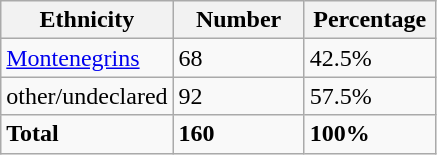<table class="wikitable">
<tr>
<th width="100px">Ethnicity</th>
<th width="80px">Number</th>
<th width="80px">Percentage</th>
</tr>
<tr>
<td><a href='#'>Montenegrins</a></td>
<td>68</td>
<td>42.5%</td>
</tr>
<tr>
<td>other/undeclared</td>
<td>92</td>
<td>57.5%</td>
</tr>
<tr>
<td><strong>Total</strong></td>
<td><strong>160</strong></td>
<td><strong>100%</strong></td>
</tr>
</table>
